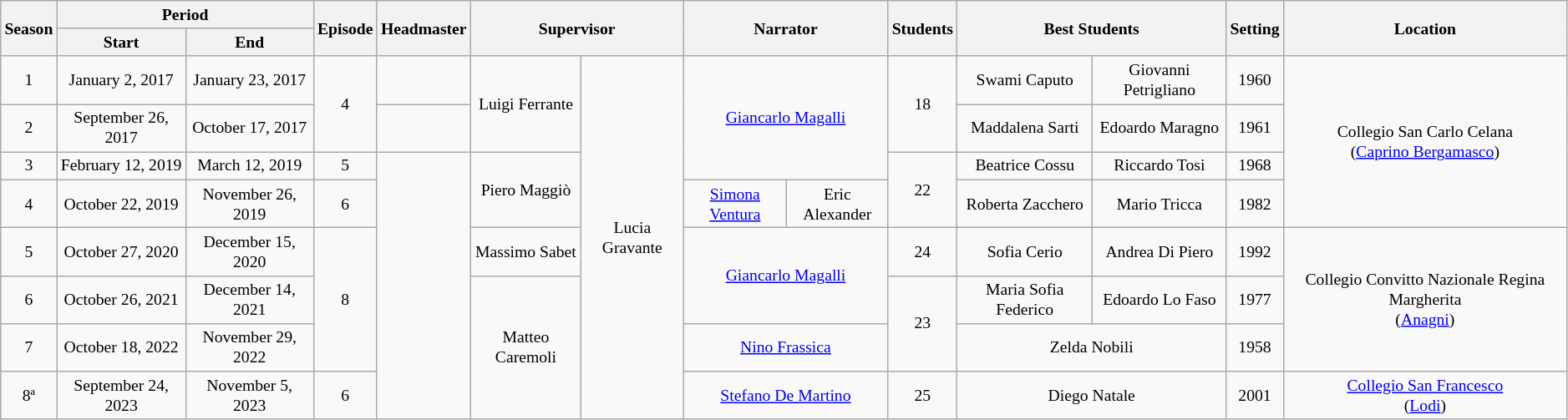<table class="wikitable" style="font-size:82%; text-align:center">
<tr>
<th rowspan="2">Season</th>
<th colspan="2">Period</th>
<th rowspan="2">Episode</th>
<th rowspan="2">Headmaster</th>
<th colspan="2" rowspan="2">Supervisor</th>
<th colspan="2" rowspan="2">Narrator</th>
<th rowspan="2">Students</th>
<th colspan="2" rowspan="2">Best Students</th>
<th rowspan="2">Setting</th>
<th rowspan="2">Location</th>
</tr>
<tr>
<th>Start</th>
<th>End</th>
</tr>
<tr>
<td>1</td>
<td>January 2, 2017</td>
<td>January 23, 2017</td>
<td rowspan="2">4</td>
<td></td>
<td rowspan="2">Luigi Ferrante</td>
<td rowspan="8">Lucia Gravante</td>
<td rowspan="3" colspan="2"><a href='#'>Giancarlo Magalli</a></td>
<td rowspan="2">18</td>
<td>Swami Caputo</td>
<td>Giovanni Petrigliano</td>
<td>1960</td>
<td rowspan="4">Collegio San Carlo Celana<br>(<a href='#'>Caprino Bergamasco</a>)</td>
</tr>
<tr>
<td>2</td>
<td>September 26, 2017</td>
<td>October 17, 2017</td>
<td></td>
<td>Maddalena Sarti</td>
<td>Edoardo Maragno</td>
<td>1961</td>
</tr>
<tr>
<td>3</td>
<td>February 12, 2019</td>
<td>March 12, 2019</td>
<td>5</td>
<td rowspan="6"></td>
<td rowspan="2">Piero Maggiò</td>
<td rowspan="2">22</td>
<td>Beatrice Cossu</td>
<td>Riccardo Tosi</td>
<td>1968</td>
</tr>
<tr>
<td>4</td>
<td>October 22, 2019</td>
<td>November 26, 2019</td>
<td>6</td>
<td><a href='#'>Simona Ventura</a></td>
<td>Eric Alexander</td>
<td>Roberta Zacchero</td>
<td>Mario Tricca</td>
<td>1982</td>
</tr>
<tr>
<td>5</td>
<td>October 27, 2020</td>
<td>December 15, 2020</td>
<td rowspan="3">8</td>
<td>Massimo Sabet</td>
<td rowspan="2" colspan="2"><a href='#'>Giancarlo Magalli</a></td>
<td>24</td>
<td>Sofia Cerio</td>
<td>Andrea Di Piero</td>
<td>1992</td>
<td rowspan="3">Collegio Convitto Nazionale Regina Margherita<br>(<a href='#'>Anagni</a>)</td>
</tr>
<tr>
<td>6</td>
<td>October 26, 2021</td>
<td>December 14, 2021</td>
<td rowspan="3">Matteo Caremoli</td>
<td rowspan="2">23</td>
<td>Maria Sofia Federico</td>
<td>Edoardo Lo Faso</td>
<td>1977</td>
</tr>
<tr>
<td>7</td>
<td>October 18, 2022</td>
<td>November 29, 2022</td>
<td colspan="2"><a href='#'>Nino Frassica</a></td>
<td colspan="2">Zelda Nobili</td>
<td>1958</td>
</tr>
<tr>
<td>8ª</td>
<td>September 24, 2023</td>
<td>November 5, 2023</td>
<td>6</td>
<td colspan="2"><a href='#'>Stefano De Martino</a></td>
<td>25</td>
<td colspan=2>Diego Natale</td>
<td>2001</td>
<td><a href='#'>Collegio San Francesco</a><br>(<a href='#'>Lodi</a>)</td>
</tr>
</table>
